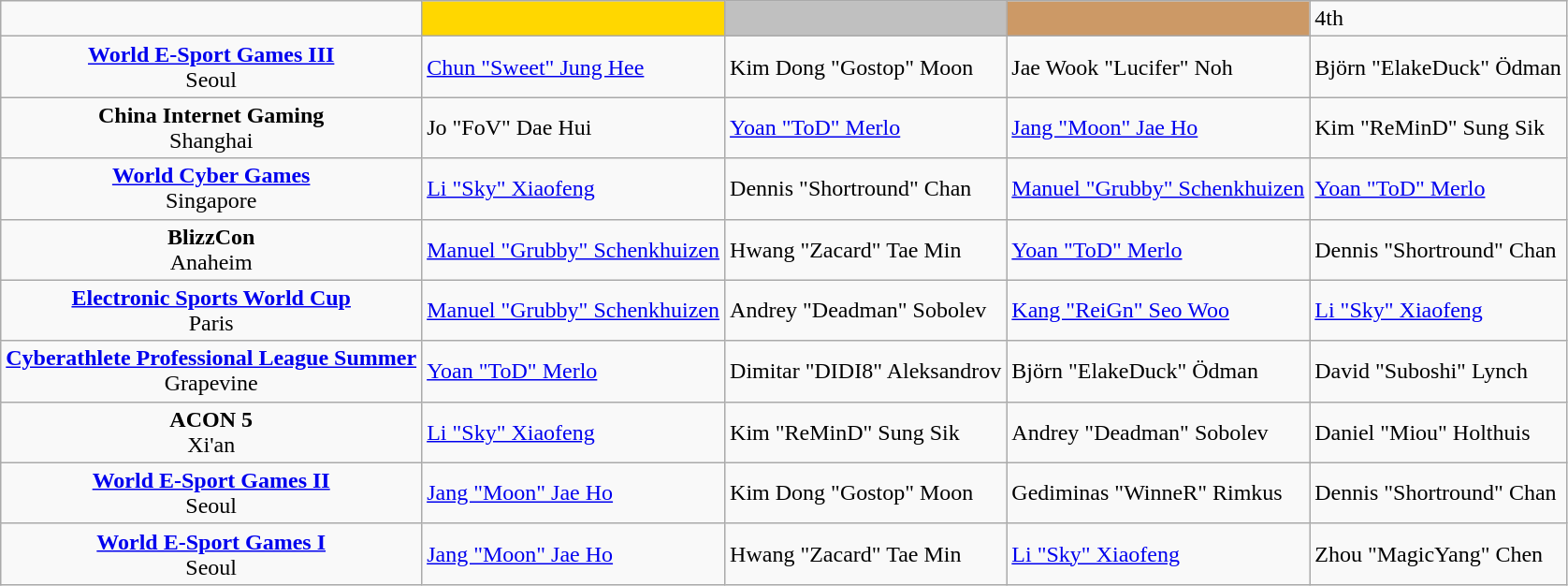<table class="wikitable" style="text-align:left">
<tr>
<td style="text-align:center"></td>
<td style="text-align:center; background:gold;"></td>
<td style="text-align:center; background:silver;"></td>
<td style="text-align:center; background:#c96;"></td>
<td>4th</td>
</tr>
<tr>
<td style="text-align:center"><strong><a href='#'>World E-Sport Games III</a></strong><br> Seoul</td>
<td> <a href='#'>Chun "Sweet" Jung Hee</a></td>
<td> Kim Dong "Gostop" Moon</td>
<td> Jae Wook "Lucifer" Noh</td>
<td> Björn "ElakeDuck" Ödman</td>
</tr>
<tr>
<td style="text-align:center"><strong>China Internet Gaming</strong><br> Shanghai</td>
<td> Jo "FoV" Dae Hui</td>
<td> <a href='#'>Yoan "ToD" Merlo</a></td>
<td> <a href='#'>Jang "Moon" Jae Ho</a></td>
<td> Kim "ReMinD" Sung Sik</td>
</tr>
<tr>
<td style="text-align:center"><strong><a href='#'>World Cyber Games</a></strong><br> Singapore</td>
<td> <a href='#'>Li "Sky" Xiaofeng</a></td>
<td> Dennis "Shortround" Chan</td>
<td> <a href='#'>Manuel "Grubby" Schenkhuizen</a></td>
<td> <a href='#'>Yoan "ToD" Merlo</a></td>
</tr>
<tr>
<td style="text-align:center"><strong>BlizzCon</strong><br> Anaheim</td>
<td> <a href='#'>Manuel "Grubby" Schenkhuizen</a></td>
<td> Hwang "Zacard" Tae Min</td>
<td> <a href='#'>Yoan "ToD" Merlo</a></td>
<td> Dennis "Shortround" Chan</td>
</tr>
<tr>
<td style="text-align:center"><strong><a href='#'>Electronic Sports World Cup</a></strong><br> Paris</td>
<td> <a href='#'>Manuel "Grubby" Schenkhuizen</a></td>
<td> Andrey "Deadman" Sobolev</td>
<td> <a href='#'>Kang "ReiGn" Seo Woo</a></td>
<td> <a href='#'>Li "Sky" Xiaofeng</a></td>
</tr>
<tr>
<td style="text-align:center"><strong><a href='#'>Cyberathlete Professional League Summer</a></strong><br> Grapevine</td>
<td> <a href='#'>Yoan "ToD" Merlo</a></td>
<td> Dimitar "DIDI8" Aleksandrov</td>
<td> Björn "ElakeDuck" Ödman</td>
<td> David "Suboshi" Lynch</td>
</tr>
<tr>
<td style="text-align:center"><strong>ACON 5</strong><br> Xi'an</td>
<td> <a href='#'>Li "Sky" Xiaofeng</a></td>
<td> Kim "ReMinD" Sung Sik</td>
<td> Andrey "Deadman" Sobolev</td>
<td> Daniel "Miou" Holthuis</td>
</tr>
<tr>
<td style="text-align:center"><strong><a href='#'>World E-Sport Games II</a></strong><br> Seoul</td>
<td> <a href='#'>Jang "Moon" Jae Ho</a></td>
<td> Kim Dong "Gostop" Moon</td>
<td> Gediminas "WinneR" Rimkus</td>
<td> Dennis "Shortround" Chan</td>
</tr>
<tr>
<td style="text-align:center"><strong><a href='#'>World E-Sport Games I</a></strong><br> Seoul</td>
<td> <a href='#'>Jang "Moon" Jae Ho</a></td>
<td> Hwang "Zacard" Tae Min</td>
<td> <a href='#'>Li "Sky" Xiaofeng</a></td>
<td> Zhou "MagicYang" Chen</td>
</tr>
</table>
